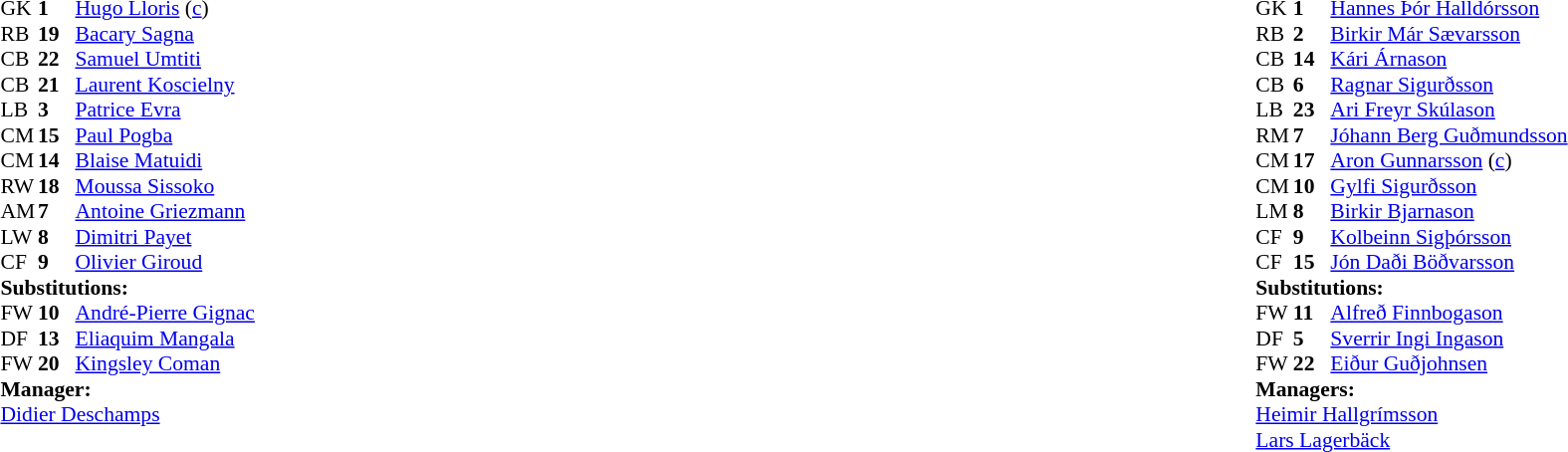<table style="width:100%;">
<tr>
<td style="vertical-align:top; width:40%;"><br><table style="font-size:90%" cellspacing="0" cellpadding="0">
<tr>
<th width="25"></th>
<th width="25"></th>
</tr>
<tr>
<td>GK</td>
<td><strong>1</strong></td>
<td><a href='#'>Hugo Lloris</a> (<a href='#'>c</a>)</td>
</tr>
<tr>
<td>RB</td>
<td><strong>19</strong></td>
<td><a href='#'>Bacary Sagna</a></td>
</tr>
<tr>
<td>CB</td>
<td><strong>22</strong></td>
<td><a href='#'>Samuel Umtiti</a></td>
<td></td>
</tr>
<tr>
<td>CB</td>
<td><strong>21</strong></td>
<td><a href='#'>Laurent Koscielny</a></td>
<td></td>
<td></td>
</tr>
<tr>
<td>LB</td>
<td><strong>3</strong></td>
<td><a href='#'>Patrice Evra</a></td>
</tr>
<tr>
<td>CM</td>
<td><strong>15</strong></td>
<td><a href='#'>Paul Pogba</a></td>
</tr>
<tr>
<td>CM</td>
<td><strong>14</strong></td>
<td><a href='#'>Blaise Matuidi</a></td>
</tr>
<tr>
<td>RW</td>
<td><strong>18</strong></td>
<td><a href='#'>Moussa Sissoko</a></td>
</tr>
<tr>
<td>AM</td>
<td><strong>7</strong></td>
<td><a href='#'>Antoine Griezmann</a></td>
</tr>
<tr>
<td>LW</td>
<td><strong>8</strong></td>
<td><a href='#'>Dimitri Payet</a></td>
<td></td>
<td></td>
</tr>
<tr>
<td>CF</td>
<td><strong>9</strong></td>
<td><a href='#'>Olivier Giroud</a></td>
<td></td>
<td></td>
</tr>
<tr>
<td colspan=3><strong>Substitutions:</strong></td>
</tr>
<tr>
<td>FW</td>
<td><strong>10</strong></td>
<td><a href='#'>André-Pierre Gignac</a></td>
<td></td>
<td></td>
</tr>
<tr>
<td>DF</td>
<td><strong>13</strong></td>
<td><a href='#'>Eliaquim Mangala</a></td>
<td></td>
<td></td>
</tr>
<tr>
<td>FW</td>
<td><strong>20</strong></td>
<td><a href='#'>Kingsley Coman</a></td>
<td></td>
<td></td>
</tr>
<tr>
<td colspan=3><strong>Manager:</strong></td>
</tr>
<tr>
<td colspan=3><a href='#'>Didier Deschamps</a></td>
</tr>
</table>
</td>
<td valign="top"></td>
<td style="vertical-align:top; width:50%;"><br><table style="font-size:90%; margin:auto;" cellspacing="0" cellpadding="0">
<tr>
<th width=25></th>
<th width=25></th>
</tr>
<tr>
<td>GK</td>
<td><strong>1</strong></td>
<td><a href='#'>Hannes Þór Halldórsson</a></td>
</tr>
<tr>
<td>RB</td>
<td><strong>2</strong></td>
<td><a href='#'>Birkir Már Sævarsson</a></td>
</tr>
<tr>
<td>CB</td>
<td><strong>14</strong></td>
<td><a href='#'>Kári Árnason</a></td>
<td></td>
<td></td>
</tr>
<tr>
<td>CB</td>
<td><strong>6</strong></td>
<td><a href='#'>Ragnar Sigurðsson</a></td>
</tr>
<tr>
<td>LB</td>
<td><strong>23</strong></td>
<td><a href='#'>Ari Freyr Skúlason</a></td>
</tr>
<tr>
<td>RM</td>
<td><strong>7</strong></td>
<td><a href='#'>Jóhann Berg Guðmundsson</a></td>
</tr>
<tr>
<td>CM</td>
<td><strong>17</strong></td>
<td><a href='#'>Aron Gunnarsson</a> (<a href='#'>c</a>)</td>
</tr>
<tr>
<td>CM</td>
<td><strong>10</strong></td>
<td><a href='#'>Gylfi Sigurðsson</a></td>
</tr>
<tr>
<td>LM</td>
<td><strong>8</strong></td>
<td><a href='#'>Birkir Bjarnason</a></td>
<td></td>
</tr>
<tr>
<td>CF</td>
<td><strong>9</strong></td>
<td><a href='#'>Kolbeinn Sigþórsson</a></td>
<td></td>
<td></td>
</tr>
<tr>
<td>CF</td>
<td><strong>15</strong></td>
<td><a href='#'>Jón Daði Böðvarsson</a></td>
<td></td>
<td></td>
</tr>
<tr>
<td colspan=3><strong>Substitutions:</strong></td>
</tr>
<tr>
<td>FW</td>
<td><strong>11</strong></td>
<td><a href='#'>Alfreð Finnbogason</a></td>
<td></td>
<td></td>
</tr>
<tr>
<td>DF</td>
<td><strong>5</strong></td>
<td><a href='#'>Sverrir Ingi Ingason</a></td>
<td></td>
<td></td>
</tr>
<tr>
<td>FW</td>
<td><strong>22</strong></td>
<td><a href='#'>Eiður Guðjohnsen</a></td>
<td></td>
<td></td>
</tr>
<tr>
<td colspan=3><strong>Managers:</strong></td>
</tr>
<tr>
<td colspan=3><a href='#'>Heimir Hallgrímsson</a><br> <a href='#'>Lars Lagerbäck</a></td>
</tr>
</table>
</td>
</tr>
</table>
